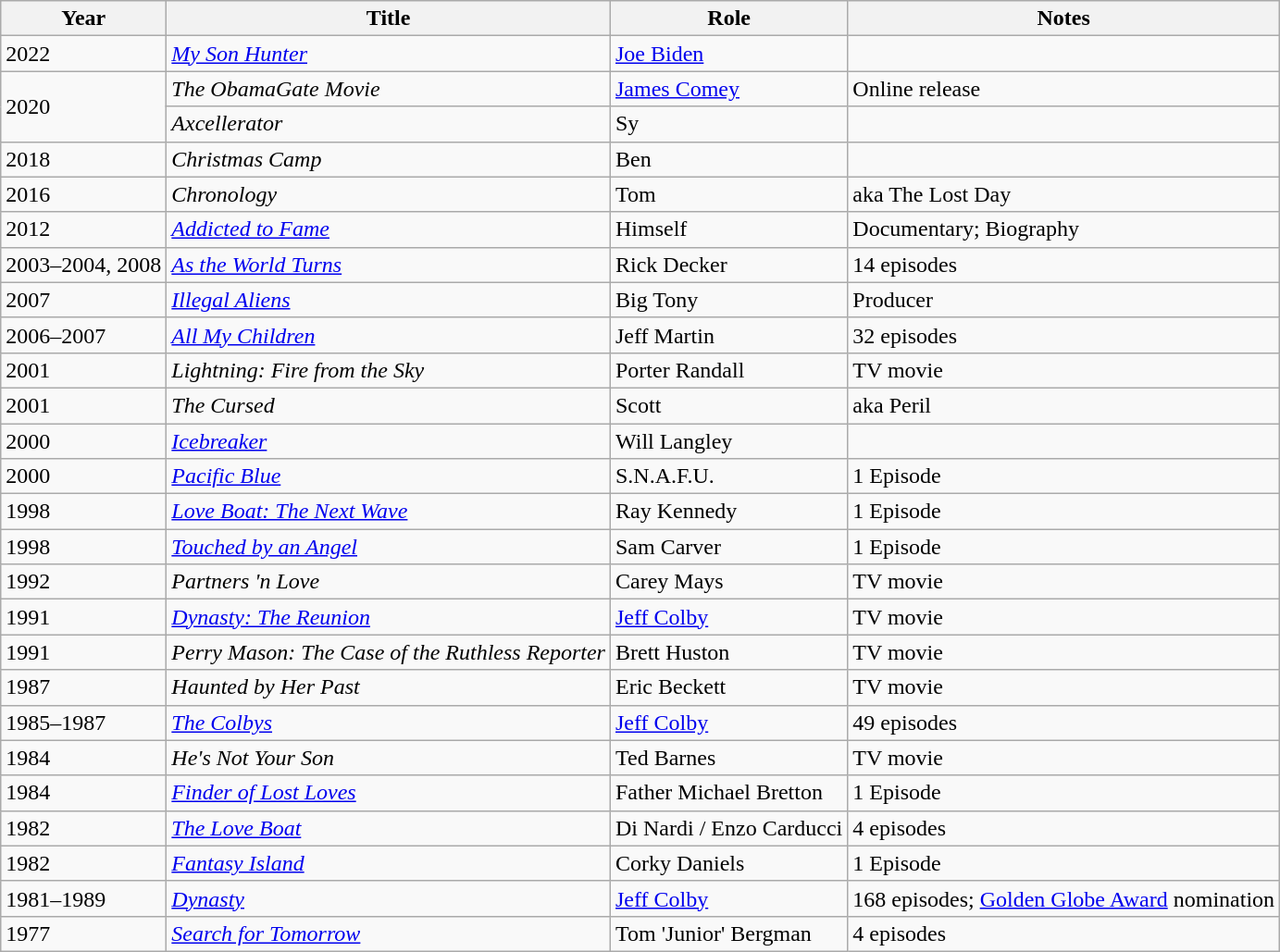<table class="wikitable sortable">
<tr>
<th>Year</th>
<th>Title</th>
<th>Role</th>
<th class="unsortable">Notes</th>
</tr>
<tr>
<td>2022</td>
<td><em><a href='#'>My Son Hunter</a></em></td>
<td><a href='#'>Joe Biden</a></td>
<td></td>
</tr>
<tr>
<td rowspan="2">2020</td>
<td><em> The ObamaGate Movie </em></td>
<td><a href='#'>James Comey</a></td>
<td>Online release</td>
</tr>
<tr>
<td><em>Axcellerator</em></td>
<td>Sy</td>
<td></td>
</tr>
<tr>
<td>2018</td>
<td><em>Christmas Camp</em></td>
<td>Ben</td>
<td></td>
</tr>
<tr>
<td>2016</td>
<td><em>Chronology</em></td>
<td>Tom</td>
<td>aka The Lost Day</td>
</tr>
<tr>
<td>2012</td>
<td><em><a href='#'>Addicted to Fame</a></em></td>
<td>Himself</td>
<td>Documentary; Biography</td>
</tr>
<tr>
<td>2003–2004, 2008</td>
<td><em><a href='#'>As the World Turns</a></em></td>
<td>Rick Decker</td>
<td>14 episodes</td>
</tr>
<tr>
<td>2007</td>
<td><em><a href='#'>Illegal Aliens</a></em></td>
<td>Big Tony</td>
<td>Producer</td>
</tr>
<tr>
<td>2006–2007</td>
<td><em><a href='#'>All My Children</a></em></td>
<td>Jeff Martin</td>
<td>32 episodes</td>
</tr>
<tr>
<td>2001</td>
<td><em>Lightning: Fire from the Sky</em></td>
<td>Porter Randall</td>
<td>TV movie</td>
</tr>
<tr>
<td>2001</td>
<td><em>The Cursed</em></td>
<td>Scott</td>
<td>aka Peril</td>
</tr>
<tr>
<td>2000</td>
<td><em><a href='#'>Icebreaker</a></em></td>
<td>Will Langley</td>
<td></td>
</tr>
<tr>
<td>2000</td>
<td><em><a href='#'>Pacific Blue</a></em></td>
<td>S.N.A.F.U.</td>
<td>1 Episode</td>
</tr>
<tr>
<td>1998</td>
<td><em><a href='#'>Love Boat: The Next Wave</a></em></td>
<td>Ray Kennedy</td>
<td>1 Episode</td>
</tr>
<tr>
<td>1998</td>
<td><em><a href='#'>Touched by an Angel</a></em></td>
<td>Sam Carver</td>
<td>1 Episode</td>
</tr>
<tr>
<td>1992</td>
<td><em>Partners 'n Love</em></td>
<td>Carey Mays</td>
<td>TV movie</td>
</tr>
<tr>
<td>1991</td>
<td><em><a href='#'>Dynasty: The Reunion</a></em></td>
<td><a href='#'>Jeff Colby</a></td>
<td>TV movie</td>
</tr>
<tr>
<td>1991</td>
<td><em>Perry Mason: The Case of the Ruthless Reporter</em></td>
<td>Brett Huston</td>
<td>TV movie</td>
</tr>
<tr>
<td>1987</td>
<td><em>Haunted by Her Past</em></td>
<td>Eric Beckett</td>
<td>TV movie</td>
</tr>
<tr>
<td>1985–1987</td>
<td><em><a href='#'>The Colbys</a></em></td>
<td><a href='#'>Jeff Colby</a></td>
<td>49 episodes</td>
</tr>
<tr>
<td>1984</td>
<td><em>He's Not Your Son</em></td>
<td>Ted Barnes</td>
<td>TV movie</td>
</tr>
<tr>
<td>1984</td>
<td><em><a href='#'>Finder of Lost Loves</a></em></td>
<td>Father Michael Bretton</td>
<td>1 Episode</td>
</tr>
<tr>
<td>1982</td>
<td><em><a href='#'>The Love Boat</a></em></td>
<td>Di Nardi / Enzo Carducci</td>
<td>4 episodes</td>
</tr>
<tr>
<td>1982</td>
<td><em><a href='#'>Fantasy Island</a></em></td>
<td>Corky Daniels</td>
<td>1 Episode</td>
</tr>
<tr>
<td>1981–1989</td>
<td><em><a href='#'>Dynasty</a></em></td>
<td><a href='#'>Jeff Colby</a></td>
<td>168 episodes; <a href='#'>Golden Globe Award</a> nomination</td>
</tr>
<tr>
<td>1977</td>
<td><em><a href='#'>Search for Tomorrow</a></em></td>
<td>Tom 'Junior' Bergman</td>
<td>4 episodes</td>
</tr>
</table>
